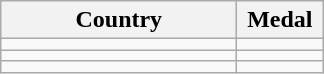<table class="wikitable">
<tr>
<th width="150">Country</th>
<th width="50">Medal</th>
</tr>
<tr>
<td></td>
<td align="center"></td>
</tr>
<tr>
<td></td>
<td align="center"></td>
</tr>
<tr>
<td></td>
<td align="center"></td>
</tr>
</table>
